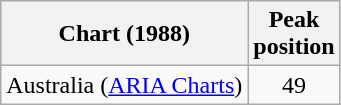<table class="wikitable">
<tr>
<th>Chart (1988)</th>
<th>Peak<br>position</th>
</tr>
<tr>
<td>Australia (<a href='#'>ARIA Charts</a>)</td>
<td style="text-align:center;">49</td>
</tr>
</table>
